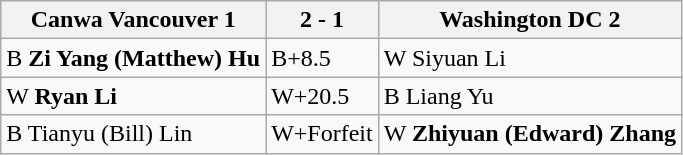<table class="wikitable">
<tr>
<th>Canwa Vancouver 1</th>
<th>2 - 1</th>
<th>Washington DC 2</th>
</tr>
<tr>
<td>B <strong>Zi Yang (Matthew) Hu</strong></td>
<td>B+8.5</td>
<td>W Siyuan Li</td>
</tr>
<tr>
<td>W <strong>Ryan Li</strong></td>
<td>W+20.5</td>
<td>B Liang Yu</td>
</tr>
<tr>
<td>B Tianyu (Bill) Lin</td>
<td>W+Forfeit</td>
<td>W <strong>Zhiyuan (Edward) Zhang</strong></td>
</tr>
</table>
